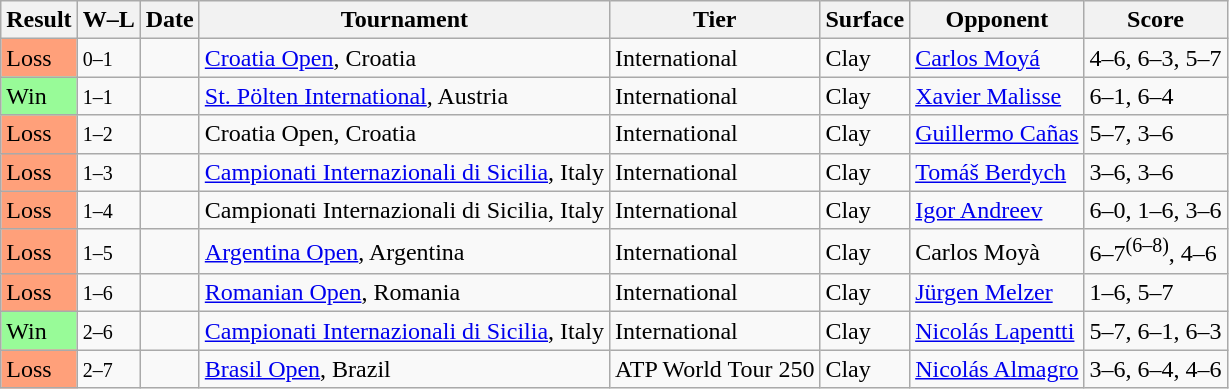<table class="sortable wikitable">
<tr>
<th>Result</th>
<th class="unsortable">W–L</th>
<th>Date</th>
<th>Tournament</th>
<th>Tier</th>
<th>Surface</th>
<th>Opponent</th>
<th class="unsortable">Score</th>
</tr>
<tr>
<td bgcolor=FFA07A>Loss</td>
<td><small>0–1</small></td>
<td><a href='#'></a></td>
<td><a href='#'>Croatia Open</a>, Croatia</td>
<td>International</td>
<td>Clay</td>
<td> <a href='#'>Carlos Moyá</a></td>
<td>4–6, 6–3, 5–7</td>
</tr>
<tr>
<td bgcolor=98FB98>Win</td>
<td><small>1–1</small></td>
<td><a href='#'></a></td>
<td><a href='#'>St. Pölten International</a>, Austria</td>
<td>International</td>
<td>Clay</td>
<td> <a href='#'>Xavier Malisse</a></td>
<td>6–1, 6–4</td>
</tr>
<tr>
<td bgcolor=FFA07A>Loss</td>
<td><small>1–2</small></td>
<td></td>
<td>Croatia Open, Croatia</td>
<td>International</td>
<td>Clay</td>
<td> <a href='#'>Guillermo Cañas</a></td>
<td>5–7, 3–6</td>
</tr>
<tr>
<td bgcolor=FFA07A>Loss</td>
<td><small>1–3</small></td>
<td><a href='#'></a></td>
<td><a href='#'>Campionati Internazionali di Sicilia</a>, Italy</td>
<td>International</td>
<td>Clay</td>
<td> <a href='#'>Tomáš Berdych</a></td>
<td>3–6, 3–6</td>
</tr>
<tr>
<td bgcolor=FFA07A>Loss</td>
<td><small>1–4</small></td>
<td><a href='#'></a></td>
<td>Campionati Internazionali di Sicilia, Italy</td>
<td>International</td>
<td>Clay</td>
<td> <a href='#'>Igor Andreev</a></td>
<td>6–0, 1–6, 3–6</td>
</tr>
<tr>
<td bgcolor=FFA07A>Loss</td>
<td><small>1–5</small></td>
<td><a href='#'></a></td>
<td><a href='#'>Argentina Open</a>, Argentina</td>
<td>International</td>
<td>Clay</td>
<td> Carlos Moyà</td>
<td>6–7<sup>(6–8)</sup>, 4–6</td>
</tr>
<tr>
<td bgcolor=FFA07A>Loss</td>
<td><small>1–6</small></td>
<td><a href='#'></a></td>
<td><a href='#'>Romanian Open</a>, Romania</td>
<td>International</td>
<td>Clay</td>
<td> <a href='#'>Jürgen Melzer</a></td>
<td>1–6, 5–7</td>
</tr>
<tr>
<td bgcolor=98FB98>Win</td>
<td><small>2–6</small></td>
<td><a href='#'></a></td>
<td><a href='#'>Campionati Internazionali di Sicilia</a>, Italy</td>
<td>International</td>
<td>Clay</td>
<td> <a href='#'>Nicolás Lapentti</a></td>
<td>5–7, 6–1, 6–3</td>
</tr>
<tr>
<td bgcolor=FFA07A>Loss</td>
<td><small>2–7</small></td>
<td><a href='#'></a></td>
<td><a href='#'>Brasil Open</a>, Brazil</td>
<td>ATP World Tour 250</td>
<td>Clay</td>
<td> <a href='#'>Nicolás Almagro</a></td>
<td>3–6, 6–4, 4–6</td>
</tr>
</table>
